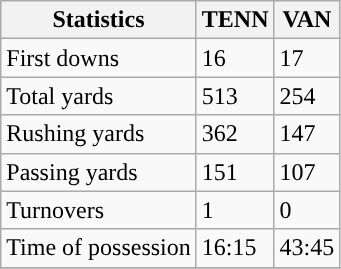<table class="wikitable" style="float: left;">
<tr>
<th>Statistics</th>
<th>TENN</th>
<th>VAN</th>
</tr>
<tr>
<td>First downs</td>
<td>16</td>
<td>17</td>
</tr>
<tr>
<td>Total yards</td>
<td>513</td>
<td>254</td>
</tr>
<tr>
<td>Rushing yards</td>
<td>362</td>
<td>147</td>
</tr>
<tr>
<td>Passing yards</td>
<td>151</td>
<td>107</td>
</tr>
<tr>
<td>Turnovers</td>
<td>1</td>
<td>0</td>
</tr>
<tr>
<td>Time of possession</td>
<td>16:15</td>
<td>43:45</td>
</tr>
<tr>
</tr>
</table>
